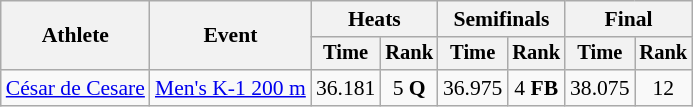<table class="wikitable" style="font-size:90%">
<tr>
<th rowspan="2">Athlete</th>
<th rowspan="2">Event</th>
<th colspan=2>Heats</th>
<th colspan=2>Semifinals</th>
<th colspan=2>Final</th>
</tr>
<tr style="font-size:95%">
<th>Time</th>
<th>Rank</th>
<th>Time</th>
<th>Rank</th>
<th>Time</th>
<th>Rank</th>
</tr>
<tr align=center>
<td align=left><a href='#'>César de Cesare</a></td>
<td align=left><a href='#'>Men's K-1 200 m</a></td>
<td>36.181</td>
<td>5 <strong>Q</strong></td>
<td>36.975</td>
<td>4 <strong>FB</strong></td>
<td>38.075</td>
<td>12</td>
</tr>
</table>
